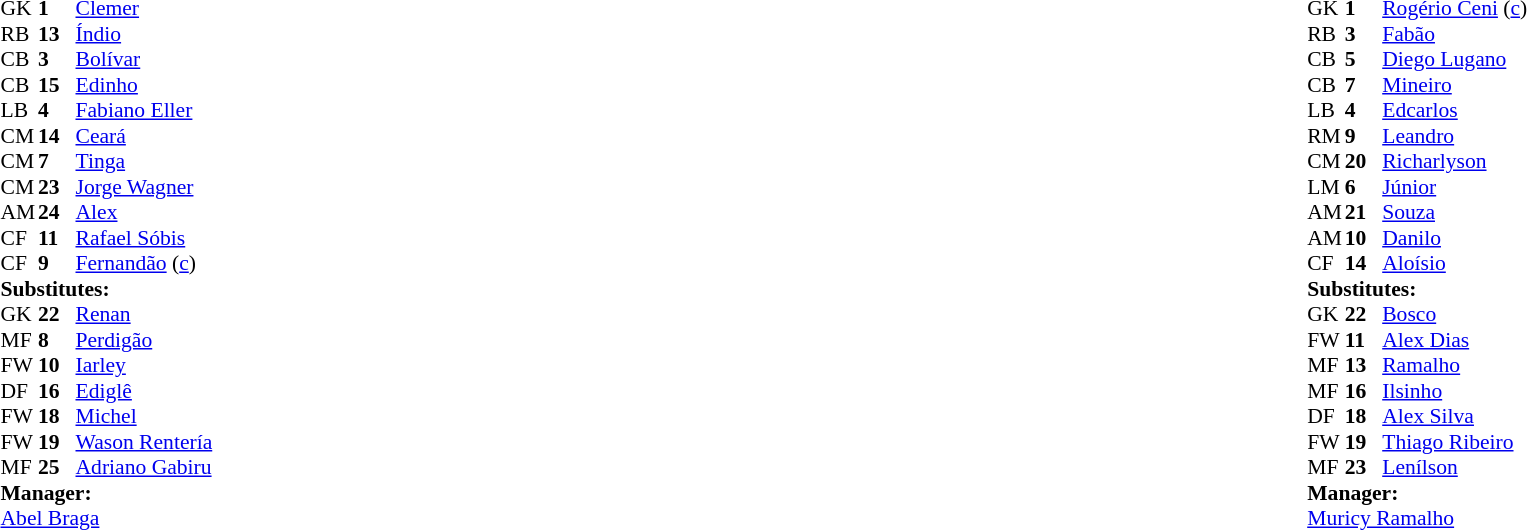<table width="100%">
<tr>
<td valign="top" width="50%"><br><table style="font-size: 90%" cellspacing="0" cellpadding="0">
<tr>
<th width=25></th>
<th width=25></th>
</tr>
<tr>
<td>GK</td>
<td><strong>1</strong></td>
<td> <a href='#'>Clemer</a></td>
</tr>
<tr>
<td>RB</td>
<td><strong>13</strong></td>
<td> <a href='#'>Índio</a></td>
</tr>
<tr>
<td>CB</td>
<td><strong>3</strong></td>
<td> <a href='#'>Bolívar</a></td>
<td></td>
</tr>
<tr>
<td>CB</td>
<td><strong>15</strong></td>
<td> <a href='#'>Edinho</a></td>
<td></td>
</tr>
<tr>
<td>LB</td>
<td><strong>4</strong></td>
<td> <a href='#'>Fabiano Eller</a></td>
</tr>
<tr>
<td>CM</td>
<td><strong>14</strong></td>
<td> <a href='#'>Ceará</a></td>
</tr>
<tr>
<td>CM</td>
<td><strong>7</strong></td>
<td> <a href='#'>Tinga</a></td>
<td></td>
</tr>
<tr>
<td>CM</td>
<td><strong>23</strong></td>
<td> <a href='#'>Jorge Wagner</a></td>
<td></td>
</tr>
<tr>
<td>AM</td>
<td><strong>24</strong></td>
<td> <a href='#'>Alex</a></td>
<td></td>
<td></td>
</tr>
<tr>
<td>CF</td>
<td><strong>11</strong></td>
<td> <a href='#'>Rafael Sóbis</a></td>
<td></td>
<td></td>
</tr>
<tr>
<td>CF</td>
<td><strong>9</strong></td>
<td> <a href='#'>Fernandão</a> (<a href='#'>c</a>)</td>
<td></td>
</tr>
<tr>
<td colspan=3><strong>Substitutes:</strong></td>
</tr>
<tr>
<td>GK</td>
<td><strong>22</strong></td>
<td> <a href='#'>Renan</a></td>
</tr>
<tr>
<td>MF</td>
<td><strong>8</strong></td>
<td> <a href='#'>Perdigão</a></td>
</tr>
<tr>
<td>FW</td>
<td><strong>10</strong></td>
<td> <a href='#'>Iarley</a></td>
</tr>
<tr>
<td>DF</td>
<td><strong>16</strong></td>
<td> <a href='#'>Ediglê</a></td>
<td></td>
<td></td>
</tr>
<tr>
<td>FW</td>
<td><strong>18</strong></td>
<td> <a href='#'>Michel</a></td>
<td></td>
<td></td>
</tr>
<tr>
<td>FW</td>
<td><strong>19</strong></td>
<td> <a href='#'>Wason Rentería</a></td>
</tr>
<tr>
<td>MF</td>
<td><strong>25</strong></td>
<td> <a href='#'>Adriano Gabiru</a></td>
</tr>
<tr>
<td colspan=3><strong>Manager:</strong></td>
</tr>
<tr>
<td colspan=4> <a href='#'>Abel Braga</a></td>
</tr>
</table>
</td>
<td><br><table style="font-size: 90%" cellspacing="0" cellpadding="0" align=center>
<tr>
<th width=25></th>
<th width=25></th>
</tr>
<tr>
<td>GK</td>
<td><strong>1</strong></td>
<td> <a href='#'>Rogério Ceni</a> (<a href='#'>c</a>)</td>
</tr>
<tr>
<td>RB</td>
<td><strong>3</strong></td>
<td> <a href='#'>Fabão</a></td>
<td></td>
</tr>
<tr>
<td>CB</td>
<td><strong>5</strong></td>
<td> <a href='#'>Diego Lugano</a></td>
</tr>
<tr>
<td>CB</td>
<td><strong>7</strong></td>
<td> <a href='#'>Mineiro</a></td>
</tr>
<tr>
<td>LB</td>
<td><strong>4</strong></td>
<td> <a href='#'>Edcarlos</a></td>
<td></td>
<td></td>
</tr>
<tr>
<td>RM</td>
<td><strong>9</strong></td>
<td> <a href='#'>Leandro</a></td>
</tr>
<tr>
<td>CM</td>
<td><strong>20</strong></td>
<td> <a href='#'>Richarlyson</a></td>
<td></td>
<td></td>
</tr>
<tr>
<td>LM</td>
<td><strong>6</strong></td>
<td> <a href='#'>Júnior</a></td>
</tr>
<tr>
<td>AM</td>
<td><strong>21</strong></td>
<td> <a href='#'>Souza</a></td>
<td></td>
</tr>
<tr>
<td>AM</td>
<td><strong>10</strong></td>
<td> <a href='#'>Danilo</a></td>
<td></td>
<td></td>
</tr>
<tr>
<td>CF</td>
<td><strong>14</strong></td>
<td> <a href='#'>Aloísio</a></td>
<td></td>
</tr>
<tr>
<td colspan=3><strong>Substitutes:</strong></td>
</tr>
<tr>
<td>GK</td>
<td><strong>22</strong></td>
<td> <a href='#'>Bosco</a></td>
</tr>
<tr>
<td>FW</td>
<td><strong>11</strong></td>
<td> <a href='#'>Alex Dias</a></td>
<td></td>
<td></td>
</tr>
<tr>
<td>MF</td>
<td><strong>13</strong></td>
<td> <a href='#'>Ramalho</a></td>
</tr>
<tr>
<td>MF</td>
<td><strong>16</strong></td>
<td> <a href='#'>Ilsinho</a></td>
</tr>
<tr>
<td>DF</td>
<td><strong>18</strong></td>
<td> <a href='#'>Alex Silva</a></td>
</tr>
<tr>
<td>FW</td>
<td><strong>19</strong></td>
<td> <a href='#'>Thiago Ribeiro</a></td>
<td></td>
<td></td>
</tr>
<tr>
<td>MF</td>
<td><strong>23</strong></td>
<td> <a href='#'>Lenílson</a></td>
<td></td>
<td></td>
</tr>
<tr>
<td colspan=3><strong>Manager:</strong></td>
</tr>
<tr>
<td colspan=4> <a href='#'>Muricy Ramalho</a></td>
</tr>
</table>
</td>
</tr>
</table>
